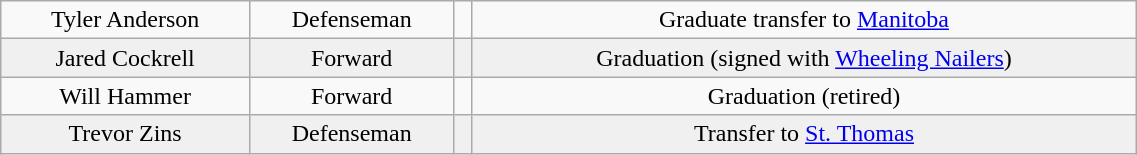<table class="wikitable" width="60%">
<tr align="center" bgcolor="">
<td>Tyler Anderson</td>
<td>Defenseman</td>
<td></td>
<td>Graduate transfer to <a href='#'>Manitoba</a></td>
</tr>
<tr align="center" bgcolor="f0f0f0">
<td>Jared Cockrell</td>
<td>Forward</td>
<td></td>
<td>Graduation (signed with <a href='#'>Wheeling Nailers</a>)</td>
</tr>
<tr align="center" bgcolor="">
<td>Will Hammer</td>
<td>Forward</td>
<td></td>
<td>Graduation (retired)</td>
</tr>
<tr align="center" bgcolor="f0f0f0">
<td>Trevor Zins</td>
<td>Defenseman</td>
<td></td>
<td>Transfer to <a href='#'>St. Thomas</a></td>
</tr>
</table>
